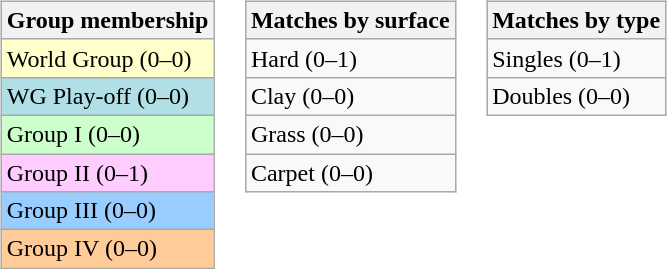<table>
<tr valign=top>
<td><br><table class=wikitable>
<tr>
<th>Group membership</th>
</tr>
<tr bgcolor=#FFFFCC>
<td>World Group (0–0)</td>
</tr>
<tr style="background:#B0E0E6;">
<td>WG Play-off (0–0)</td>
</tr>
<tr bgcolor=#CCFFCC>
<td>Group I (0–0)</td>
</tr>
<tr bgcolor=#FFCCFF>
<td>Group II (0–1)</td>
</tr>
<tr bgcolor=#99CCFF>
<td>Group III (0–0)</td>
</tr>
<tr bgcolor=#FFCC99>
<td>Group IV (0–0)</td>
</tr>
</table>
</td>
<td><br><table class=wikitable>
<tr>
<th>Matches by surface</th>
</tr>
<tr>
<td>Hard (0–1)</td>
</tr>
<tr>
<td>Clay (0–0)</td>
</tr>
<tr>
<td>Grass (0–0)</td>
</tr>
<tr>
<td>Carpet (0–0)</td>
</tr>
</table>
</td>
<td><br><table class=wikitable>
<tr>
<th>Matches by type</th>
</tr>
<tr>
<td>Singles (0–1)</td>
</tr>
<tr>
<td>Doubles (0–0)</td>
</tr>
</table>
</td>
</tr>
</table>
